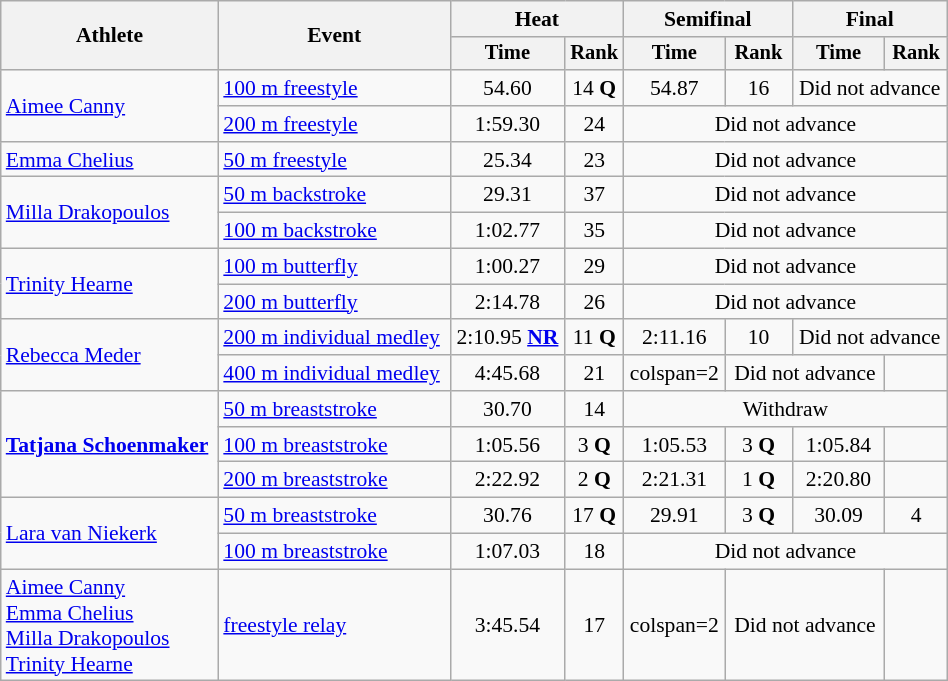<table class="wikitable" style="text-align:center; font-size:90%; width:50%;">
<tr>
<th rowspan="2">Athlete</th>
<th rowspan="2">Event</th>
<th colspan="2">Heat</th>
<th colspan="2">Semifinal</th>
<th colspan="2">Final</th>
</tr>
<tr style="font-size:95%">
<th>Time</th>
<th>Rank</th>
<th>Time</th>
<th>Rank</th>
<th>Time</th>
<th>Rank</th>
</tr>
<tr>
<td align=left rowspan=2><a href='#'>Aimee Canny</a></td>
<td align=left><a href='#'>100 m freestyle</a></td>
<td>54.60</td>
<td>14 <strong>Q</strong></td>
<td>54.87</td>
<td>16</td>
<td colspan=2>Did not advance</td>
</tr>
<tr>
<td align=left><a href='#'>200 m freestyle</a></td>
<td>1:59.30</td>
<td>24</td>
<td colspan=4>Did not advance</td>
</tr>
<tr>
<td align=left><a href='#'>Emma Chelius</a></td>
<td align=left><a href='#'>50 m freestyle</a></td>
<td>25.34</td>
<td>23</td>
<td colspan=4>Did not advance</td>
</tr>
<tr>
<td align=left rowspan=2><a href='#'>Milla Drakopoulos</a></td>
<td align=left><a href='#'>50 m backstroke</a></td>
<td>29.31</td>
<td>37</td>
<td colspan=4>Did not advance</td>
</tr>
<tr>
<td align=left><a href='#'>100 m backstroke</a></td>
<td>1:02.77</td>
<td>35</td>
<td colspan=4>Did not advance</td>
</tr>
<tr>
<td align=left rowspan=2><a href='#'>Trinity Hearne</a></td>
<td align=left><a href='#'>100 m butterfly</a></td>
<td>1:00.27</td>
<td>29</td>
<td colspan=4>Did not advance</td>
</tr>
<tr>
<td align=left><a href='#'>200 m butterfly</a></td>
<td>2:14.78</td>
<td>26</td>
<td colspan=4>Did not advance</td>
</tr>
<tr>
<td align=left rowspan=2><a href='#'>Rebecca Meder</a></td>
<td align=left><a href='#'>200 m individual medley</a></td>
<td>2:10.95 <strong><a href='#'>NR</a></strong></td>
<td>11 <strong>Q</strong></td>
<td>2:11.16</td>
<td>10</td>
<td colspan=2>Did not advance</td>
</tr>
<tr>
<td align=left><a href='#'>400 m individual medley</a></td>
<td>4:45.68</td>
<td>21</td>
<td>colspan=2 </td>
<td colspan=2>Did not advance</td>
</tr>
<tr>
<td align=left rowspan=3><strong><a href='#'>Tatjana Schoenmaker</a></strong></td>
<td align=left><a href='#'>50 m breaststroke</a></td>
<td>30.70</td>
<td>14</td>
<td colspan=4>Withdraw</td>
</tr>
<tr>
<td align=left><a href='#'>100 m breaststroke</a></td>
<td>1:05.56</td>
<td>3 <strong>Q</strong></td>
<td>1:05.53</td>
<td>3 <strong>Q</strong></td>
<td>1:05.84</td>
<td></td>
</tr>
<tr>
<td align=left><a href='#'>200 m breaststroke</a></td>
<td>2:22.92</td>
<td>2 <strong>Q</strong></td>
<td>2:21.31</td>
<td>1 <strong>Q</strong></td>
<td>2:20.80</td>
<td></td>
</tr>
<tr>
<td align=left rowspan=2><a href='#'>Lara van Niekerk</a></td>
<td align=left><a href='#'>50 m breaststroke</a></td>
<td>30.76</td>
<td>17 <strong>Q</strong></td>
<td>29.91</td>
<td>3 <strong>Q</strong></td>
<td>30.09</td>
<td>4</td>
</tr>
<tr>
<td align=left><a href='#'>100 m breaststroke</a></td>
<td>1:07.03</td>
<td>18</td>
<td colspan=4>Did not advance</td>
</tr>
<tr align=center>
<td align=left><a href='#'>Aimee Canny</a> <br><a href='#'>Emma Chelius</a> <br><a href='#'>Milla Drakopoulos</a> <br><a href='#'>Trinity Hearne</a></td>
<td align=left><a href='#'> freestyle relay</a></td>
<td>3:45.54</td>
<td>17</td>
<td>colspan=2 </td>
<td colspan=2>Did not advance</td>
</tr>
</table>
